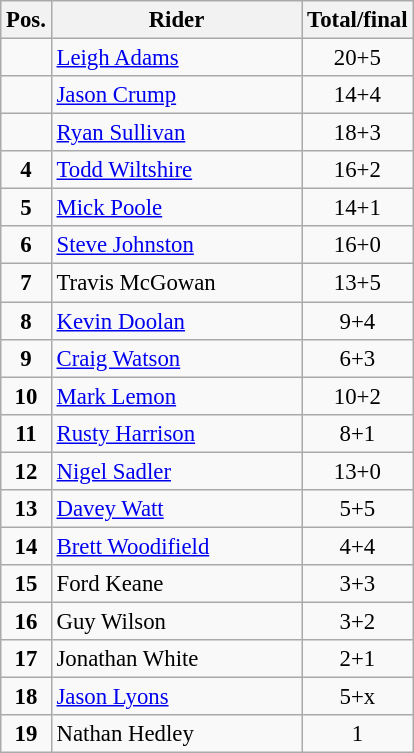<table class="wikitable" style="font-size: 95%">
<tr>
<th width=20px>Pos.</th>
<th width=160px>Rider</th>
<th width=50px>Total/final</th>
</tr>
<tr align="center" >
<td></td>
<td align="left"><a href='#'>Leigh Adams</a></td>
<td>20+5</td>
</tr>
<tr align="center" >
<td></td>
<td align="left"><a href='#'>Jason Crump</a></td>
<td>14+4</td>
</tr>
<tr align="center" >
<td></td>
<td align="left"><a href='#'>Ryan Sullivan</a></td>
<td>18+3</td>
</tr>
<tr align="center">
<td><strong>4</strong></td>
<td align="left"><a href='#'>Todd Wiltshire</a></td>
<td>16+2</td>
</tr>
<tr align="center">
<td><strong>5</strong></td>
<td align="left"><a href='#'>Mick Poole</a></td>
<td>14+1</td>
</tr>
<tr align="center">
<td><strong>6</strong></td>
<td align="left"><a href='#'>Steve Johnston</a></td>
<td>16+0</td>
</tr>
<tr align="center">
<td><strong>7</strong></td>
<td align="left">Travis McGowan</td>
<td>13+5</td>
</tr>
<tr align="center">
<td><strong>8</strong></td>
<td align="left"><a href='#'>Kevin Doolan</a></td>
<td>9+4</td>
</tr>
<tr align="center">
<td><strong>9</strong></td>
<td align="left"><a href='#'>Craig Watson</a></td>
<td>6+3</td>
</tr>
<tr align="center">
<td><strong>10</strong></td>
<td align="left"><a href='#'>Mark Lemon</a></td>
<td>10+2</td>
</tr>
<tr align="center">
<td><strong>11</strong></td>
<td align="left"><a href='#'>Rusty Harrison</a></td>
<td>8+1</td>
</tr>
<tr align="center">
<td><strong>12</strong></td>
<td align="left"><a href='#'>Nigel Sadler</a></td>
<td>13+0</td>
</tr>
<tr align="center">
<td><strong>13</strong></td>
<td align="left"><a href='#'>Davey Watt</a></td>
<td>5+5</td>
</tr>
<tr align="center">
<td><strong>14</strong></td>
<td align="left"><a href='#'>Brett Woodifield</a></td>
<td>4+4</td>
</tr>
<tr align="center">
<td><strong>15</strong></td>
<td align="left">Ford Keane</td>
<td>3+3</td>
</tr>
<tr align="center">
<td><strong>16</strong></td>
<td align="left">Guy Wilson</td>
<td>3+2</td>
</tr>
<tr align="center">
<td><strong>17</strong></td>
<td align="left">Jonathan White</td>
<td>2+1</td>
</tr>
<tr align="center">
<td><strong>18</strong></td>
<td align="left"><a href='#'>Jason Lyons</a></td>
<td>5+x</td>
</tr>
<tr align="center">
<td><strong>19</strong></td>
<td align="left">Nathan Hedley</td>
<td>1</td>
</tr>
</table>
